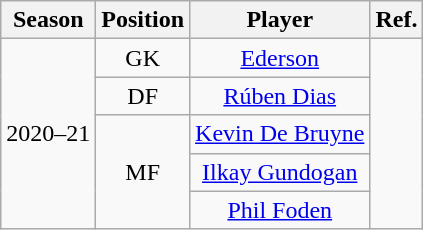<table class="wikitable" style="text-align:center">
<tr>
<th>Season</th>
<th>Position</th>
<th>Player</th>
<th>Ref.</th>
</tr>
<tr>
<td rowspan="5">2020–21</td>
<td>GK</td>
<td>  <a href='#'>Ederson</a></td>
<td rowspan="6"></td>
</tr>
<tr>
<td rowspan="1">DF</td>
<td> <a href='#'>Rúben Dias</a></td>
</tr>
<tr>
<td rowspan="3">MF</td>
<td> <a href='#'>Kevin De Bruyne</a></td>
</tr>
<tr>
<td> <a href='#'>Ilkay Gundogan</a></td>
</tr>
<tr>
<td> <a href='#'>Phil Foden</a></td>
</tr>
</table>
